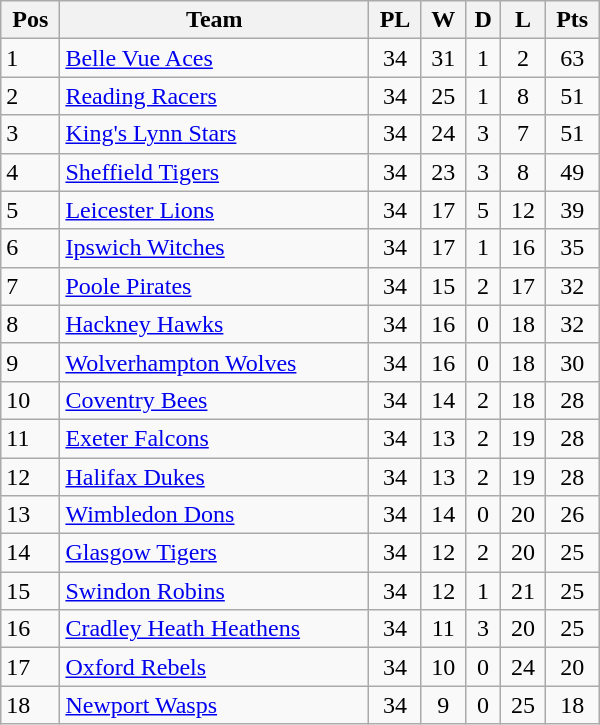<table class=wikitable width="400">
<tr>
<th>Pos</th>
<th>Team</th>
<th>PL</th>
<th>W</th>
<th>D</th>
<th>L</th>
<th>Pts</th>
</tr>
<tr>
<td>1</td>
<td><a href='#'>Belle Vue Aces</a></td>
<td align="center">34</td>
<td align="center">31</td>
<td align="center">1</td>
<td align="center">2</td>
<td align="center">63</td>
</tr>
<tr>
<td>2</td>
<td><a href='#'>Reading Racers</a></td>
<td align="center">34</td>
<td align="center">25</td>
<td align="center">1</td>
<td align="center">8</td>
<td align="center">51</td>
</tr>
<tr>
<td>3</td>
<td><a href='#'>King's Lynn Stars</a></td>
<td align="center">34</td>
<td align="center">24</td>
<td align="center">3</td>
<td align="center">7</td>
<td align="center">51</td>
</tr>
<tr>
<td>4</td>
<td><a href='#'>Sheffield Tigers</a></td>
<td align="center">34</td>
<td align="center">23</td>
<td align="center">3</td>
<td align="center">8</td>
<td align="center">49</td>
</tr>
<tr>
<td>5</td>
<td><a href='#'>Leicester Lions</a></td>
<td align="center">34</td>
<td align="center">17</td>
<td align="center">5</td>
<td align="center">12</td>
<td align="center">39</td>
</tr>
<tr>
<td>6</td>
<td><a href='#'>Ipswich Witches</a></td>
<td align="center">34</td>
<td align="center">17</td>
<td align="center">1</td>
<td align="center">16</td>
<td align="center">35</td>
</tr>
<tr>
<td>7</td>
<td><a href='#'>Poole Pirates</a></td>
<td align="center">34</td>
<td align="center">15</td>
<td align="center">2</td>
<td align="center">17</td>
<td align="center">32</td>
</tr>
<tr>
<td>8</td>
<td><a href='#'>Hackney Hawks</a></td>
<td align="center">34</td>
<td align="center">16</td>
<td align="center">0</td>
<td align="center">18</td>
<td align="center">32</td>
</tr>
<tr>
<td>9</td>
<td><a href='#'>Wolverhampton Wolves</a></td>
<td align="center">34</td>
<td align="center">16</td>
<td align="center">0</td>
<td align="center">18</td>
<td align="center">30</td>
</tr>
<tr>
<td>10</td>
<td><a href='#'>Coventry Bees</a></td>
<td align="center">34</td>
<td align="center">14</td>
<td align="center">2</td>
<td align="center">18</td>
<td align="center">28</td>
</tr>
<tr>
<td>11</td>
<td><a href='#'>Exeter Falcons</a></td>
<td align="center">34</td>
<td align="center">13</td>
<td align="center">2</td>
<td align="center">19</td>
<td align="center">28</td>
</tr>
<tr>
<td>12</td>
<td><a href='#'>Halifax Dukes</a></td>
<td align="center">34</td>
<td align="center">13</td>
<td align="center">2</td>
<td align="center">19</td>
<td align="center">28</td>
</tr>
<tr>
<td>13</td>
<td><a href='#'>Wimbledon Dons</a></td>
<td align="center">34</td>
<td align="center">14</td>
<td align="center">0</td>
<td align="center">20</td>
<td align="center">26</td>
</tr>
<tr>
<td>14</td>
<td><a href='#'>Glasgow Tigers</a></td>
<td align="center">34</td>
<td align="center">12</td>
<td align="center">2</td>
<td align="center">20</td>
<td align="center">25</td>
</tr>
<tr>
<td>15</td>
<td><a href='#'>Swindon Robins</a></td>
<td align="center">34</td>
<td align="center">12</td>
<td align="center">1</td>
<td align="center">21</td>
<td align="center">25</td>
</tr>
<tr>
<td>16</td>
<td><a href='#'>Cradley Heath Heathens</a></td>
<td align="center">34</td>
<td align="center">11</td>
<td align="center">3</td>
<td align="center">20</td>
<td align="center">25</td>
</tr>
<tr>
<td>17</td>
<td><a href='#'>Oxford Rebels</a></td>
<td align="center">34</td>
<td align="center">10</td>
<td align="center">0</td>
<td align="center">24</td>
<td align="center">20</td>
</tr>
<tr>
<td>18</td>
<td><a href='#'>Newport Wasps</a></td>
<td align="center">34</td>
<td align="center">9</td>
<td align="center">0</td>
<td align="center">25</td>
<td align="center">18</td>
</tr>
</table>
